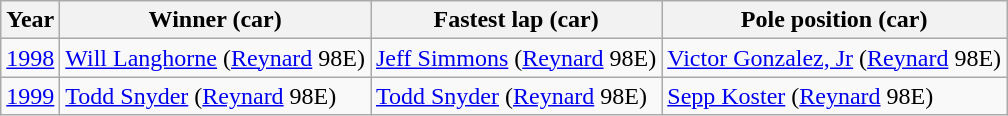<table class="wikitable">
<tr>
<th>Year</th>
<th>Winner (car)</th>
<th>Fastest lap (car)</th>
<th>Pole position (car)</th>
</tr>
<tr>
<td><a href='#'>1998</a></td>
<td> <a href='#'>Will Langhorne</a> (<a href='#'>Reynard</a> 98E)</td>
<td> <a href='#'>Jeff Simmons</a> (<a href='#'>Reynard</a> 98E)</td>
<td> <a href='#'>Victor Gonzalez, Jr</a> (<a href='#'>Reynard</a> 98E)</td>
</tr>
<tr>
<td><a href='#'>1999</a></td>
<td> <a href='#'>Todd Snyder</a> (<a href='#'>Reynard</a> 98E)</td>
<td> <a href='#'>Todd Snyder</a> (<a href='#'>Reynard</a> 98E)</td>
<td> <a href='#'>Sepp Koster</a> (<a href='#'>Reynard</a> 98E)</td>
</tr>
</table>
